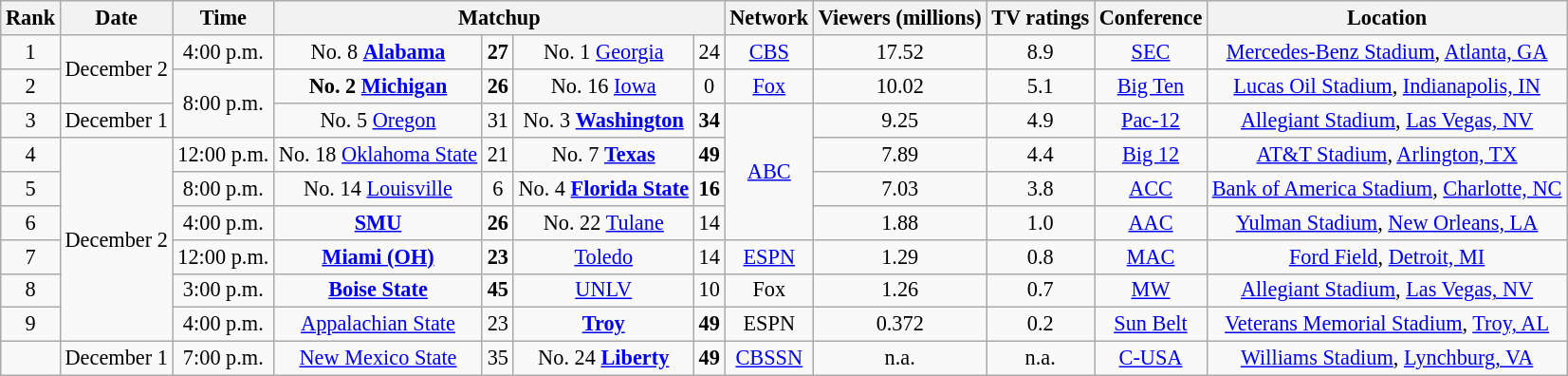<table class="wikitable" style="font-size: 93%; text-align:center;">
<tr>
<th>Rank</th>
<th>Date</th>
<th>Time</th>
<th colspan=4>Matchup</th>
<th>Network</th>
<th>Viewers (millions)</th>
<th>TV ratings</th>
<th>Conference</th>
<th>Location</th>
</tr>
<tr>
<td>1</td>
<td rowspan="2">December 2</td>
<td>4:00 p.m.</td>
<td>No. 8 <strong><a href='#'>Alabama</a></strong></td>
<td><strong>27</strong></td>
<td>No. 1 <a href='#'>Georgia</a></td>
<td>24</td>
<td><a href='#'>CBS</a></td>
<td>17.52</td>
<td>8.9</td>
<td><a href='#'>SEC</a></td>
<td><a href='#'>Mercedes-Benz Stadium</a>, <a href='#'>Atlanta, GA</a></td>
</tr>
<tr>
<td>2</td>
<td rowspan="2">8:00 p.m.</td>
<td><strong>No. 2 <a href='#'>Michigan</a></strong></td>
<td><strong>26</strong></td>
<td>No. 16 <a href='#'>Iowa</a></td>
<td>0</td>
<td><a href='#'>Fox</a></td>
<td>10.02</td>
<td>5.1</td>
<td><a href='#'>Big Ten</a></td>
<td><a href='#'>Lucas Oil Stadium</a>, <a href='#'>Indianapolis, IN</a></td>
</tr>
<tr>
<td>3</td>
<td>December 1</td>
<td>No. 5 <a href='#'>Oregon</a></td>
<td>31</td>
<td>No. 3 <strong><a href='#'>Washington</a></strong></td>
<td><strong>34</strong></td>
<td rowspan="4"><a href='#'>ABC</a></td>
<td>9.25</td>
<td>4.9</td>
<td><a href='#'>Pac-12</a></td>
<td><a href='#'>Allegiant Stadium</a>, <a href='#'>Las Vegas, NV</a></td>
</tr>
<tr>
<td>4</td>
<td rowspan="6">December 2</td>
<td>12:00 p.m.</td>
<td>No. 18 <a href='#'>Oklahoma State</a></td>
<td>21</td>
<td>No. 7 <strong><a href='#'>Texas</a></strong></td>
<td><strong>49</strong></td>
<td>7.89</td>
<td>4.4</td>
<td><a href='#'>Big 12</a></td>
<td><a href='#'>AT&T Stadium</a>, <a href='#'>Arlington, TX</a></td>
</tr>
<tr>
<td>5</td>
<td>8:00 p.m.</td>
<td>No. 14 <a href='#'>Louisville</a></td>
<td>6</td>
<td>No. 4 <strong><a href='#'>Florida State</a></strong></td>
<td><strong>16</strong></td>
<td>7.03</td>
<td>3.8</td>
<td><a href='#'>ACC</a></td>
<td><a href='#'>Bank of America Stadium</a>, <a href='#'>Charlotte, NC</a></td>
</tr>
<tr>
<td>6</td>
<td>4:00 p.m.</td>
<td><strong><a href='#'>SMU</a></strong></td>
<td><strong>26</strong></td>
<td>No. 22 <a href='#'>Tulane</a></td>
<td>14</td>
<td>1.88</td>
<td>1.0</td>
<td><a href='#'>AAC</a></td>
<td><a href='#'>Yulman Stadium</a>, <a href='#'>New Orleans, LA</a></td>
</tr>
<tr>
<td>7</td>
<td>12:00 p.m.</td>
<td><strong><a href='#'>Miami (OH)</a></strong></td>
<td><strong>23</strong></td>
<td><a href='#'>Toledo</a></td>
<td>14</td>
<td><a href='#'>ESPN</a></td>
<td>1.29</td>
<td>0.8</td>
<td><a href='#'>MAC</a></td>
<td><a href='#'>Ford Field</a>, <a href='#'>Detroit, MI</a></td>
</tr>
<tr>
<td>8</td>
<td>3:00 p.m.</td>
<td><strong><a href='#'>Boise State</a></strong></td>
<td><strong>45</strong></td>
<td><a href='#'>UNLV</a></td>
<td>10</td>
<td>Fox</td>
<td>1.26</td>
<td>0.7</td>
<td><a href='#'>MW</a></td>
<td><a href='#'>Allegiant Stadium</a>, <a href='#'>Las Vegas, NV</a></td>
</tr>
<tr>
<td>9</td>
<td>4:00 p.m.</td>
<td><a href='#'>Appalachian State</a></td>
<td>23</td>
<td><strong><a href='#'>Troy</a></strong></td>
<td><strong>49</strong></td>
<td>ESPN</td>
<td>0.372</td>
<td>0.2</td>
<td><a href='#'>Sun Belt</a></td>
<td><a href='#'>Veterans Memorial Stadium</a>, <a href='#'>Troy, AL</a></td>
</tr>
<tr>
<td></td>
<td>December 1</td>
<td>7:00 p.m.</td>
<td><a href='#'>New Mexico State</a></td>
<td>35</td>
<td>No. 24 <strong><a href='#'>Liberty</a></strong></td>
<td><strong>49</strong></td>
<td><a href='#'>CBSSN</a></td>
<td>n.a.</td>
<td>n.a.</td>
<td><a href='#'>C-USA</a></td>
<td><a href='#'>Williams Stadium</a>, <a href='#'>Lynchburg, VA</a></td>
</tr>
</table>
